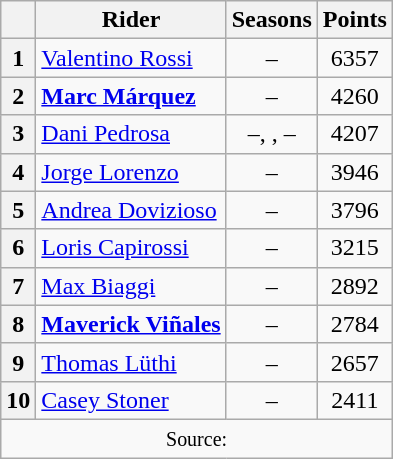<table class="wikitable" style="text-align:center">
<tr>
<th></th>
<th>Rider</th>
<th>Seasons</th>
<th>Points</th>
</tr>
<tr>
<th>1</th>
<td align=left> <a href='#'>Valentino Rossi</a></td>
<td>–</td>
<td>6357</td>
</tr>
<tr>
<th>2</th>
<td align=left> <strong><a href='#'>Marc Márquez</a></strong></td>
<td>–</td>
<td>4260</td>
</tr>
<tr>
<th>3</th>
<td align=left> <a href='#'>Dani Pedrosa</a></td>
<td>–, , –</td>
<td>4207</td>
</tr>
<tr>
<th>4</th>
<td align=left> <a href='#'>Jorge Lorenzo</a></td>
<td>–</td>
<td>3946</td>
</tr>
<tr>
<th>5</th>
<td align=left> <a href='#'>Andrea Dovizioso</a></td>
<td>–</td>
<td>3796</td>
</tr>
<tr>
<th>6</th>
<td align=left> <a href='#'>Loris Capirossi</a></td>
<td>–</td>
<td>3215</td>
</tr>
<tr>
<th>7</th>
<td align=left> <a href='#'>Max Biaggi</a></td>
<td>–</td>
<td>2892</td>
</tr>
<tr>
<th>8</th>
<td align=left> <strong><a href='#'>Maverick Viñales</a></strong></td>
<td>–</td>
<td>2784</td>
</tr>
<tr>
<th>9</th>
<td align=left> <a href='#'>Thomas Lüthi</a></td>
<td>–</td>
<td>2657</td>
</tr>
<tr>
<th>10</th>
<td align=left> <a href='#'>Casey Stoner</a></td>
<td>–</td>
<td>2411</td>
</tr>
<tr>
<td colspan=4><small>Source:</small></td>
</tr>
</table>
